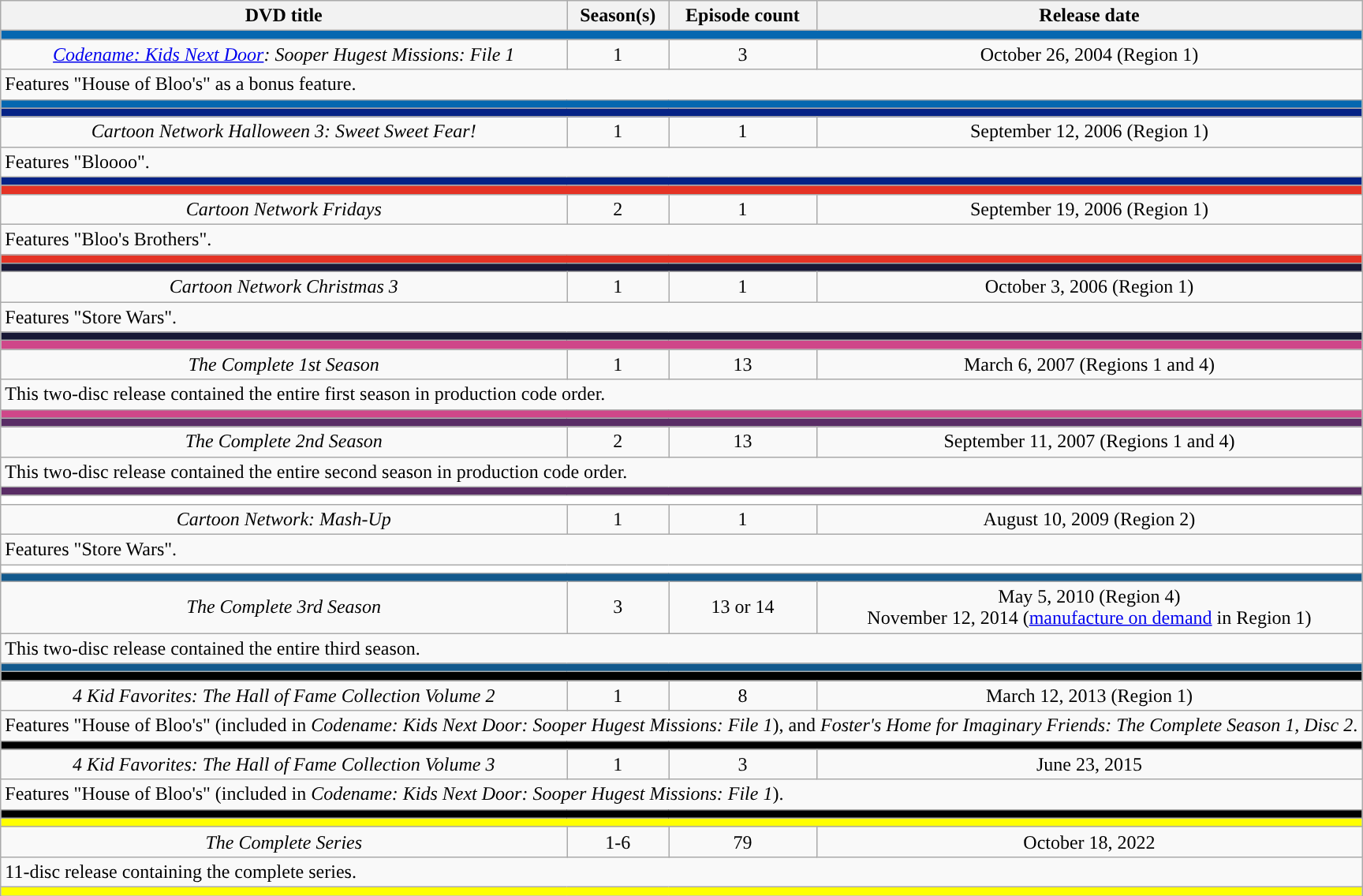<table class="wikitable">
<tr>
<th>DVD title</th>
<th>Season(s)</th>
<th>Episode count</th>
<th>Release date</th>
</tr>
<tr>
<td colspan=4 style="background:#0567b0"></td>
</tr>
<tr>
<td style="text-align: center"><em><a href='#'>Codename: Kids Next Door</a>: Sooper Hugest Missions: File 1</em></td>
<td style="text-align: center">1</td>
<td style="text-align: center">3</td>
<td style="text-align: center">October 26, 2004 (Region 1)</td>
</tr>
<tr>
<td colspan=4>Features "House of Bloo's" as a bonus feature.</td>
</tr>
<tr>
<td colspan=4 style="background:#0567b0"></td>
</tr>
<tr>
<td colspan=4 style="background:#052286"></td>
</tr>
<tr>
<td style="text-align: center"><em>Cartoon Network Halloween 3: Sweet Sweet Fear!</em></td>
<td style="text-align: center">1</td>
<td style="text-align: center">1</td>
<td style="text-align: center">September 12, 2006 (Region 1)</td>
</tr>
<tr>
<td colspan=4>Features "Bloooo".</td>
</tr>
<tr>
<td colspan=4 style="background:#052286"></td>
</tr>
<tr>
<td colspan=4 style="background:#e53325"></td>
</tr>
<tr>
<td style="text-align: center"><em>Cartoon Network Fridays</em></td>
<td style="text-align: center">2</td>
<td style="text-align: center">1</td>
<td style="text-align: center">September 19, 2006 (Region 1)</td>
</tr>
<tr>
<td colspan=4>Features "Bloo's Brothers".</td>
</tr>
<tr>
<td colspan=4 style="background:#e53325"></td>
</tr>
<tr>
<td colspan=4 style="background:#171836"></td>
</tr>
<tr>
<td style="text-align: center"><em>Cartoon Network Christmas 3</em></td>
<td style="text-align: center">1</td>
<td style="text-align: center">1</td>
<td style="text-align: center">October 3, 2006 (Region 1)</td>
</tr>
<tr>
<td colspan=4>Features "Store Wars".</td>
</tr>
<tr>
<td colspan=4 style="background:#171836"></td>
</tr>
<tr>
<td colspan=4 style="background:#cf4789"></td>
</tr>
<tr>
<td style="text-align: center"><em>The Complete 1st Season</em></td>
<td style="text-align: center">1</td>
<td style="text-align: center">13</td>
<td style="text-align: center">March 6, 2007 (Regions 1 and 4)</td>
</tr>
<tr>
<td colspan=4>This two-disc release contained the entire first season in production code order.</td>
</tr>
<tr>
<td colspan=4 style="background:#cf4789"></td>
</tr>
<tr>
<td colspan=4 style="background:#5a2d66"></td>
</tr>
<tr>
<td style="text-align: center"><em>The Complete 2nd Season</em></td>
<td style="text-align: center">2</td>
<td style="text-align: center">13</td>
<td style="text-align: center">September 11, 2007 (Regions 1 and 4)</td>
</tr>
<tr>
<td colspan=4>This two-disc release contained the entire second season in production code order.</td>
</tr>
<tr>
<td colspan=4 style="background:#5a2d66"></td>
</tr>
<tr>
<td colspan=4 style="background:white"></td>
</tr>
<tr>
<td style="text-align: center"><em>Cartoon Network: Mash-Up</em></td>
<td style="text-align: center">1</td>
<td style="text-align: center">1</td>
<td style="text-align: center">August 10, 2009 (Region 2)</td>
</tr>
<tr>
<td colspan=4>Features "Store Wars".</td>
</tr>
<tr>
<td colspan=4 style="background:white"></td>
</tr>
<tr>
<td colspan=4 style="background:#12598d"></td>
</tr>
<tr>
<td style="text-align: center"><em>The Complete 3rd Season</em></td>
<td style="text-align: center">3</td>
<td style="text-align: center">13 or 14</td>
<td style="text-align: center">May 5, 2010 (Region 4)<br>November 12, 2014 (<a href='#'>manufacture on demand</a> in Region 1)</td>
</tr>
<tr>
<td colspan=4>This two-disc release contained the entire third season.</td>
</tr>
<tr>
<td colspan=4 style="background:#12598d"></td>
</tr>
<tr>
<td colspan=4 style="background:black"></td>
</tr>
<tr>
<td style="text-align: center"><em>4 Kid Favorites: The Hall of Fame Collection Volume 2</em></td>
<td style="text-align: center">1</td>
<td style="text-align: center">8</td>
<td style="text-align: center">March 12, 2013 (Region 1)</td>
</tr>
<tr>
<td colspan=4>Features "House of Bloo's" (included in <em>Codename: Kids Next Door: Sooper Hugest Missions: File 1</em>), and <em>Foster's Home for Imaginary Friends: The Complete Season 1, Disc 2</em>.</td>
</tr>
<tr>
<td colspan=4 style="background:black"></td>
</tr>
<tr>
<td style="text-align: center"><em>4 Kid Favorites: The Hall of Fame Collection Volume 3</em></td>
<td style="text-align: center">1</td>
<td style="text-align: center">3</td>
<td style="text-align: center">June 23, 2015</td>
</tr>
<tr>
<td colspan=4>Features "House of Bloo's" (included in <em>Codename: Kids Next Door: Sooper Hugest Missions: File 1</em>).</td>
</tr>
<tr>
<td colspan=4 style="background:black"></td>
</tr>
<tr>
<td colspan=4 style="background:yellow"></td>
</tr>
<tr>
<td style="text-align: center"><em>The Complete Series</em></td>
<td style="text-align: center">1-6</td>
<td style="text-align: center">79</td>
<td style="text-align: center">October 18, 2022</td>
</tr>
<tr>
<td colspan="4">11-disc release containing the complete series.</td>
</tr>
<tr>
<td colspan=4 style="background:yellow"></td>
</tr>
</table>
